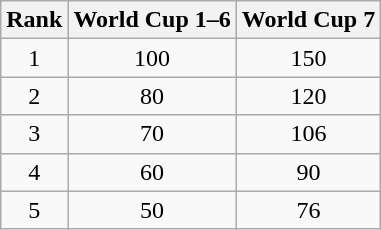<table class="wikitable" border="1" style="text-align:center">
<tr>
<th>Rank</th>
<th>World Cup 1–6</th>
<th>World Cup 7</th>
</tr>
<tr>
<td>1</td>
<td>100</td>
<td>150</td>
</tr>
<tr>
<td>2</td>
<td>80</td>
<td>120</td>
</tr>
<tr>
<td>3</td>
<td>70</td>
<td>106</td>
</tr>
<tr>
<td>4</td>
<td>60</td>
<td>90</td>
</tr>
<tr>
<td>5</td>
<td>50</td>
<td>76</td>
</tr>
</table>
